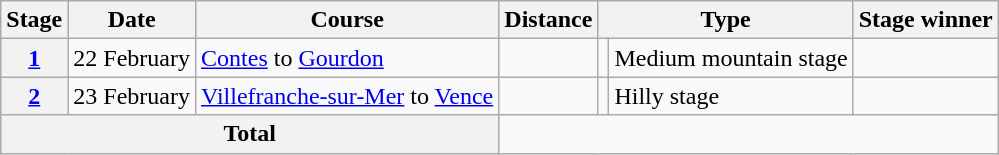<table class="wikitable">
<tr>
<th scope="col">Stage</th>
<th scope="col">Date</th>
<th scope="col">Course</th>
<th scope="col">Distance</th>
<th scope="col" colspan="2">Type</th>
<th scope="col">Stage winner</th>
</tr>
<tr>
<th scope="row"><a href='#'>1</a></th>
<td style="text-align:center;">22 February</td>
<td><a href='#'>Contes</a> to <a href='#'>Gourdon</a></td>
<td style="text-align:center;"></td>
<td></td>
<td>Medium mountain stage</td>
<td></td>
</tr>
<tr>
<th scope="row"><a href='#'>2</a></th>
<td style="text-align:center;">23 February</td>
<td><a href='#'>Villefranche-sur-Mer</a> to <a href='#'>Vence</a></td>
<td style="text-align:center;"></td>
<td></td>
<td>Hilly stage</td>
<td></td>
</tr>
<tr>
<th colspan="3">Total</th>
<td colspan="4" style="text-align:center;"></td>
</tr>
</table>
